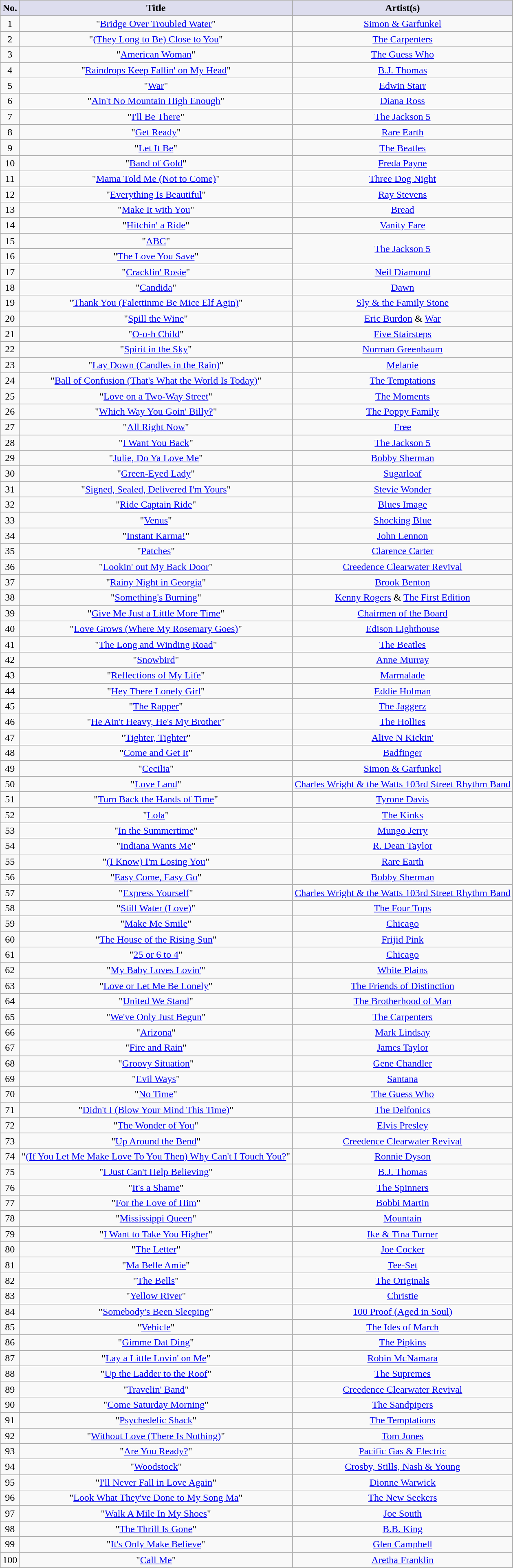<table class="wikitable sortable" style="text-align: center">
<tr>
<th scope="col" style="background:#dde;">No.</th>
<th scope="col" style="background:#dde;">Title</th>
<th scope="col" style="background:#dde;">Artist(s)</th>
</tr>
<tr>
<td>1</td>
<td>"<a href='#'>Bridge Over Troubled Water</a>"</td>
<td><a href='#'>Simon & Garfunkel</a></td>
</tr>
<tr>
<td>2</td>
<td>"<a href='#'>(They Long to Be) Close to You</a>"</td>
<td><a href='#'>The Carpenters</a></td>
</tr>
<tr>
<td>3</td>
<td>"<a href='#'>American Woman</a>"</td>
<td><a href='#'>The Guess Who</a></td>
</tr>
<tr>
<td>4</td>
<td>"<a href='#'>Raindrops Keep Fallin' on My Head</a>"</td>
<td><a href='#'>B.J. Thomas</a></td>
</tr>
<tr>
<td>5</td>
<td>"<a href='#'>War</a>"</td>
<td><a href='#'>Edwin Starr</a></td>
</tr>
<tr>
<td>6</td>
<td>"<a href='#'>Ain't No Mountain High Enough</a>"</td>
<td><a href='#'>Diana Ross</a></td>
</tr>
<tr>
<td>7</td>
<td>"<a href='#'>I'll Be There</a>"</td>
<td><a href='#'>The Jackson 5</a></td>
</tr>
<tr>
<td>8</td>
<td>"<a href='#'>Get Ready</a>"</td>
<td><a href='#'>Rare Earth</a></td>
</tr>
<tr>
<td>9</td>
<td>"<a href='#'>Let It Be</a>"</td>
<td><a href='#'>The Beatles</a></td>
</tr>
<tr>
<td>10</td>
<td>"<a href='#'>Band of Gold</a>"</td>
<td><a href='#'>Freda Payne</a></td>
</tr>
<tr>
<td>11</td>
<td>"<a href='#'>Mama Told Me (Not to Come)</a>"</td>
<td><a href='#'>Three Dog Night</a></td>
</tr>
<tr>
<td>12</td>
<td>"<a href='#'>Everything Is Beautiful</a>"</td>
<td><a href='#'>Ray Stevens</a></td>
</tr>
<tr>
<td>13</td>
<td>"<a href='#'>Make It with You</a>"</td>
<td><a href='#'>Bread</a></td>
</tr>
<tr>
<td>14</td>
<td>"<a href='#'>Hitchin' a Ride</a>"</td>
<td><a href='#'>Vanity Fare</a></td>
</tr>
<tr>
<td>15</td>
<td>"<a href='#'>ABC</a>"</td>
<td rowspan="2"><a href='#'>The Jackson 5</a></td>
</tr>
<tr>
<td>16</td>
<td>"<a href='#'>The Love You Save</a>"</td>
</tr>
<tr>
<td>17</td>
<td>"<a href='#'>Cracklin' Rosie</a>"</td>
<td><a href='#'>Neil Diamond</a></td>
</tr>
<tr>
<td>18</td>
<td>"<a href='#'>Candida</a>"</td>
<td><a href='#'>Dawn</a></td>
</tr>
<tr>
<td>19</td>
<td>"<a href='#'>Thank You (Falettinme Be Mice Elf Agin)</a>"</td>
<td><a href='#'>Sly & the Family Stone</a></td>
</tr>
<tr>
<td>20</td>
<td>"<a href='#'>Spill the Wine</a>"</td>
<td><a href='#'>Eric Burdon</a> & <a href='#'>War</a></td>
</tr>
<tr>
<td>21</td>
<td>"<a href='#'>O-o-h Child</a>"</td>
<td><a href='#'>Five Stairsteps</a></td>
</tr>
<tr>
<td>22</td>
<td>"<a href='#'>Spirit in the Sky</a>"</td>
<td><a href='#'>Norman Greenbaum</a></td>
</tr>
<tr>
<td>23</td>
<td>"<a href='#'>Lay Down (Candles in the Rain)</a>"</td>
<td><a href='#'>Melanie</a></td>
</tr>
<tr>
<td>24</td>
<td>"<a href='#'>Ball of Confusion (That's What the World Is Today)</a>"</td>
<td><a href='#'>The Temptations</a></td>
</tr>
<tr>
<td>25</td>
<td>"<a href='#'>Love on a Two-Way Street</a>"</td>
<td><a href='#'>The Moments</a></td>
</tr>
<tr>
<td>26</td>
<td>"<a href='#'>Which Way You Goin' Billy?</a>"</td>
<td><a href='#'>The Poppy Family</a></td>
</tr>
<tr>
<td>27</td>
<td>"<a href='#'>All Right Now</a>"</td>
<td><a href='#'>Free</a></td>
</tr>
<tr>
<td>28</td>
<td>"<a href='#'>I Want You Back</a>"</td>
<td><a href='#'>The Jackson 5</a></td>
</tr>
<tr>
<td>29</td>
<td>"<a href='#'>Julie, Do Ya Love Me</a>"</td>
<td><a href='#'>Bobby Sherman</a></td>
</tr>
<tr>
<td>30</td>
<td>"<a href='#'>Green-Eyed Lady</a>"</td>
<td><a href='#'>Sugarloaf</a></td>
</tr>
<tr>
<td>31</td>
<td>"<a href='#'>Signed, Sealed, Delivered I'm Yours</a>"</td>
<td><a href='#'>Stevie Wonder</a></td>
</tr>
<tr>
<td>32</td>
<td>"<a href='#'>Ride Captain Ride</a>"</td>
<td><a href='#'>Blues Image</a></td>
</tr>
<tr>
<td>33</td>
<td>"<a href='#'>Venus</a>"</td>
<td><a href='#'>Shocking Blue</a></td>
</tr>
<tr>
<td>34</td>
<td>"<a href='#'>Instant Karma!</a>"</td>
<td><a href='#'>John Lennon</a></td>
</tr>
<tr>
<td>35</td>
<td>"<a href='#'>Patches</a>"</td>
<td><a href='#'>Clarence Carter</a></td>
</tr>
<tr>
<td>36</td>
<td>"<a href='#'>Lookin' out My Back Door</a>"</td>
<td><a href='#'>Creedence Clearwater Revival</a></td>
</tr>
<tr>
<td>37</td>
<td>"<a href='#'>Rainy Night in Georgia</a>"</td>
<td><a href='#'>Brook Benton</a></td>
</tr>
<tr>
<td>38</td>
<td>"<a href='#'>Something's Burning</a>"</td>
<td><a href='#'>Kenny Rogers</a> & <a href='#'>The First Edition</a></td>
</tr>
<tr>
<td>39</td>
<td>"<a href='#'>Give Me Just a Little More Time</a>"</td>
<td><a href='#'>Chairmen of the Board</a></td>
</tr>
<tr>
<td>40</td>
<td>"<a href='#'>Love Grows (Where My Rosemary Goes)</a>"</td>
<td><a href='#'>Edison Lighthouse</a></td>
</tr>
<tr>
<td>41</td>
<td>"<a href='#'>The Long and Winding Road</a>"</td>
<td><a href='#'>The Beatles</a></td>
</tr>
<tr>
<td>42</td>
<td>"<a href='#'>Snowbird</a>"</td>
<td><a href='#'>Anne Murray</a></td>
</tr>
<tr>
<td>43</td>
<td>"<a href='#'>Reflections of My Life</a>"</td>
<td><a href='#'>Marmalade</a></td>
</tr>
<tr>
<td>44</td>
<td>"<a href='#'>Hey There Lonely Girl</a>"</td>
<td><a href='#'>Eddie Holman</a></td>
</tr>
<tr>
<td>45</td>
<td>"<a href='#'>The Rapper</a>"</td>
<td><a href='#'>The Jaggerz</a></td>
</tr>
<tr>
<td>46</td>
<td>"<a href='#'>He Ain't Heavy, He's My Brother</a>"</td>
<td><a href='#'>The Hollies</a></td>
</tr>
<tr>
<td>47</td>
<td>"<a href='#'>Tighter, Tighter</a>"</td>
<td><a href='#'>Alive N Kickin'</a></td>
</tr>
<tr>
<td>48</td>
<td>"<a href='#'>Come and Get It</a>"</td>
<td><a href='#'>Badfinger</a></td>
</tr>
<tr>
<td>49</td>
<td>"<a href='#'>Cecilia</a>"</td>
<td><a href='#'>Simon & Garfunkel</a></td>
</tr>
<tr>
<td>50</td>
<td>"<a href='#'>Love Land</a>"</td>
<td><a href='#'>Charles Wright & the Watts 103rd Street Rhythm Band</a></td>
</tr>
<tr>
<td>51</td>
<td>"<a href='#'>Turn Back the Hands of Time</a>"</td>
<td><a href='#'>Tyrone Davis</a></td>
</tr>
<tr>
<td>52</td>
<td>"<a href='#'>Lola</a>"</td>
<td><a href='#'>The Kinks</a></td>
</tr>
<tr>
<td>53</td>
<td>"<a href='#'>In the Summertime</a>"</td>
<td><a href='#'>Mungo Jerry</a></td>
</tr>
<tr>
<td>54</td>
<td>"<a href='#'>Indiana Wants Me</a>"</td>
<td><a href='#'>R. Dean Taylor</a></td>
</tr>
<tr>
<td>55</td>
<td>"<a href='#'>(I Know) I'm Losing You</a>"</td>
<td><a href='#'>Rare Earth</a></td>
</tr>
<tr>
<td>56</td>
<td>"<a href='#'>Easy Come, Easy Go</a>"</td>
<td><a href='#'>Bobby Sherman</a></td>
</tr>
<tr>
<td>57</td>
<td>"<a href='#'>Express Yourself</a>"</td>
<td><a href='#'>Charles Wright & the Watts 103rd Street Rhythm Band</a></td>
</tr>
<tr>
<td>58</td>
<td>"<a href='#'>Still Water (Love)</a>"</td>
<td><a href='#'>The Four Tops</a></td>
</tr>
<tr>
<td>59</td>
<td>"<a href='#'>Make Me Smile</a>"</td>
<td><a href='#'>Chicago</a></td>
</tr>
<tr>
<td>60</td>
<td>"<a href='#'>The House of the Rising Sun</a>"</td>
<td><a href='#'>Frijid Pink</a></td>
</tr>
<tr>
<td>61</td>
<td>"<a href='#'>25 or 6 to 4</a>"</td>
<td><a href='#'>Chicago</a></td>
</tr>
<tr>
<td>62</td>
<td>"<a href='#'>My Baby Loves Lovin'</a>"</td>
<td><a href='#'>White Plains</a></td>
</tr>
<tr>
<td>63</td>
<td>"<a href='#'>Love or Let Me Be Lonely</a>"</td>
<td><a href='#'>The Friends of Distinction</a></td>
</tr>
<tr>
<td>64</td>
<td>"<a href='#'>United We Stand</a>"</td>
<td><a href='#'>The Brotherhood of Man</a></td>
</tr>
<tr>
<td>65</td>
<td>"<a href='#'>We've Only Just Begun</a>"</td>
<td><a href='#'>The Carpenters</a></td>
</tr>
<tr>
<td>66</td>
<td>"<a href='#'>Arizona</a>"</td>
<td><a href='#'>Mark Lindsay</a></td>
</tr>
<tr>
<td>67</td>
<td>"<a href='#'>Fire and Rain</a>"</td>
<td><a href='#'>James Taylor</a></td>
</tr>
<tr>
<td>68</td>
<td>"<a href='#'>Groovy Situation</a>"</td>
<td><a href='#'>Gene Chandler</a></td>
</tr>
<tr>
<td>69</td>
<td>"<a href='#'>Evil Ways</a>"</td>
<td><a href='#'>Santana</a></td>
</tr>
<tr>
<td>70</td>
<td>"<a href='#'>No Time</a>"</td>
<td><a href='#'>The Guess Who</a></td>
</tr>
<tr>
<td>71</td>
<td>"<a href='#'>Didn't I (Blow Your Mind This Time)</a>"</td>
<td><a href='#'>The Delfonics</a></td>
</tr>
<tr>
<td>72</td>
<td>"<a href='#'>The Wonder of You</a>"</td>
<td><a href='#'>Elvis Presley</a></td>
</tr>
<tr>
<td>73</td>
<td>"<a href='#'>Up Around the Bend</a>"</td>
<td><a href='#'>Creedence Clearwater Revival</a></td>
</tr>
<tr>
<td>74</td>
<td>"<a href='#'>(If You Let Me Make Love To You Then) Why Can't I Touch You?</a>"</td>
<td><a href='#'>Ronnie Dyson</a></td>
</tr>
<tr>
<td>75</td>
<td>"<a href='#'>I Just Can't Help Believing</a>"</td>
<td><a href='#'>B.J. Thomas</a></td>
</tr>
<tr>
<td>76</td>
<td>"<a href='#'>It's a Shame</a>"</td>
<td><a href='#'>The Spinners</a></td>
</tr>
<tr>
<td>77</td>
<td>"<a href='#'>For the Love of Him</a>"</td>
<td><a href='#'>Bobbi Martin</a></td>
</tr>
<tr>
<td>78</td>
<td>"<a href='#'>Mississippi Queen</a>"</td>
<td><a href='#'>Mountain</a></td>
</tr>
<tr>
<td>79</td>
<td>"<a href='#'>I Want to Take You Higher</a>"</td>
<td><a href='#'>Ike & Tina Turner</a></td>
</tr>
<tr>
<td>80</td>
<td>"<a href='#'>The Letter</a>"</td>
<td><a href='#'>Joe Cocker</a></td>
</tr>
<tr>
<td>81</td>
<td>"<a href='#'>Ma Belle Amie</a>"</td>
<td><a href='#'>Tee-Set</a></td>
</tr>
<tr>
<td>82</td>
<td>"<a href='#'>The Bells</a>"</td>
<td><a href='#'>The Originals</a></td>
</tr>
<tr>
<td>83</td>
<td>"<a href='#'>Yellow River</a>"</td>
<td><a href='#'>Christie</a></td>
</tr>
<tr>
<td>84</td>
<td>"<a href='#'>Somebody's Been Sleeping</a>"</td>
<td><a href='#'>100 Proof (Aged in Soul)</a></td>
</tr>
<tr>
<td>85</td>
<td>"<a href='#'>Vehicle</a>"</td>
<td><a href='#'>The Ides of March</a></td>
</tr>
<tr>
<td>86</td>
<td>"<a href='#'>Gimme Dat Ding</a>"</td>
<td><a href='#'>The Pipkins</a></td>
</tr>
<tr>
<td>87</td>
<td>"<a href='#'>Lay a Little Lovin' on Me</a>"</td>
<td><a href='#'>Robin McNamara</a></td>
</tr>
<tr>
<td>88</td>
<td>"<a href='#'>Up the Ladder to the Roof</a>"</td>
<td><a href='#'>The Supremes</a></td>
</tr>
<tr>
<td>89</td>
<td>"<a href='#'>Travelin' Band</a>"</td>
<td><a href='#'>Creedence Clearwater Revival</a></td>
</tr>
<tr>
<td>90</td>
<td>"<a href='#'>Come Saturday Morning</a>"</td>
<td><a href='#'>The Sandpipers</a></td>
</tr>
<tr>
<td>91</td>
<td>"<a href='#'>Psychedelic Shack</a>"</td>
<td><a href='#'>The Temptations</a></td>
</tr>
<tr>
<td>92</td>
<td>"<a href='#'>Without Love (There Is Nothing)</a>"</td>
<td><a href='#'>Tom Jones</a></td>
</tr>
<tr>
<td>93</td>
<td>"<a href='#'>Are You Ready?</a>"</td>
<td><a href='#'>Pacific Gas & Electric</a></td>
</tr>
<tr>
<td>94</td>
<td>"<a href='#'>Woodstock</a>"</td>
<td><a href='#'>Crosby, Stills, Nash & Young</a></td>
</tr>
<tr>
<td>95</td>
<td>"<a href='#'>I'll Never Fall in Love Again</a>"</td>
<td><a href='#'>Dionne Warwick</a></td>
</tr>
<tr>
<td>96</td>
<td>"<a href='#'>Look What They've Done to My Song Ma</a>"</td>
<td><a href='#'>The New Seekers</a></td>
</tr>
<tr>
<td>97</td>
<td>"<a href='#'>Walk A Mile In My Shoes</a>"</td>
<td><a href='#'>Joe South</a></td>
</tr>
<tr>
<td>98</td>
<td>"<a href='#'>The Thrill Is Gone</a>"</td>
<td><a href='#'>B.B. King</a></td>
</tr>
<tr>
<td>99</td>
<td>"<a href='#'>It's Only Make Believe</a>"</td>
<td><a href='#'>Glen Campbell</a></td>
</tr>
<tr>
<td>100</td>
<td>"<a href='#'>Call Me</a>"</td>
<td><a href='#'>Aretha Franklin</a></td>
</tr>
<tr>
</tr>
</table>
